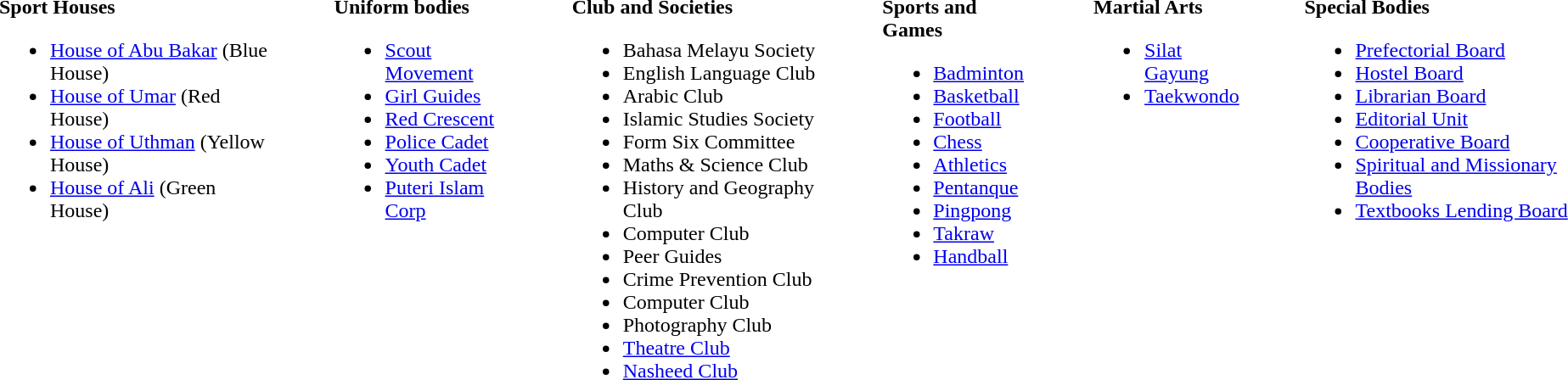<table cellpadding="10">
<tr valign="top">
<td><strong>Sport Houses</strong><br><ul><li> <a href='#'>House of Abu Bakar</a> (Blue House)</li><li> <a href='#'>House of Umar</a> (Red House)</li><li> <a href='#'>House of Uthman</a> (Yellow House)</li><li> <a href='#'>House of Ali</a> (Green House)</li></ul></td>
<td></td>
<td><strong>Uniform bodies</strong><br><ul><li><a href='#'>Scout Movement</a></li><li><a href='#'>Girl Guides</a></li><li><a href='#'>Red Crescent</a></li><li><a href='#'>Police Cadet</a></li><li><a href='#'>Youth Cadet</a></li><li><a href='#'>Puteri Islam Corp</a></li></ul></td>
<td></td>
<td><strong>Club and Societies</strong><br><ul><li>Bahasa Melayu Society</li><li>English Language Club</li><li>Arabic Club</li><li>Islamic Studies Society</li><li>Form Six Committee</li><li>Maths & Science Club</li><li>History and Geography Club</li><li>Computer Club</li><li>Peer Guides</li><li>Crime Prevention Club</li><li>Computer Club</li><li>Photography Club</li><li><a href='#'>Theatre Club</a></li><li><a href='#'>Nasheed Club</a></li></ul></td>
<td></td>
<td><strong>Sports and Games</strong><br><ul><li><a href='#'>Badminton</a></li><li><a href='#'>Basketball</a></li><li><a href='#'>Football</a></li><li><a href='#'>Chess</a></li><li><a href='#'>Athletics</a></li><li><a href='#'>Pentanque</a></li><li><a href='#'>Pingpong</a></li><li><a href='#'>Takraw</a></li><li><a href='#'>Handball</a></li></ul></td>
<td></td>
<td><strong>Martial Arts</strong><br><ul><li><a href='#'>Silat Gayung</a></li><li><a href='#'>Taekwondo</a></li></ul></td>
<td></td>
<td><strong>Special Bodies</strong><br><ul><li><a href='#'>Prefectorial Board</a></li><li><a href='#'>Hostel Board</a></li><li><a href='#'>Librarian Board</a></li><li><a href='#'>Editorial Unit</a></li><li><a href='#'>Cooperative Board</a></li><li><a href='#'>Spiritual and Missionary Bodies</a></li><li><a href='#'>Textbooks Lending Board</a></li></ul></td>
</tr>
</table>
